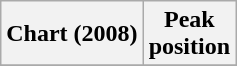<table class="wikitable plainrowheaders" style="text-align:center">
<tr>
<th>Chart (2008)</th>
<th>Peak<br>position</th>
</tr>
<tr>
</tr>
</table>
